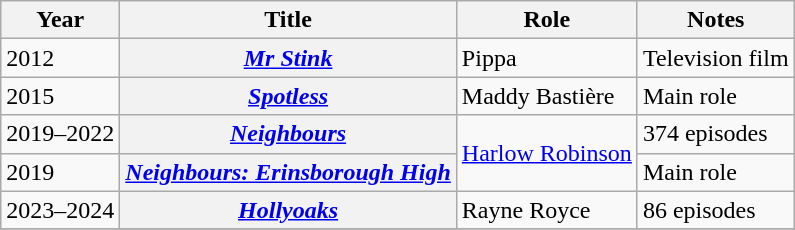<table class="wikitable plainrowheaders sortable">
<tr>
<th scope="col">Year</th>
<th scope="col">Title</th>
<th scope="col">Role</th>
<th class="unsortable">Notes</th>
</tr>
<tr>
<td>2012</td>
<th scope="row"><em><a href='#'>Mr Stink</a></em></th>
<td>Pippa</td>
<td>Television film</td>
</tr>
<tr>
<td>2015</td>
<th scope="row"><em><a href='#'>Spotless</a></em></th>
<td>Maddy Bastière</td>
<td>Main role</td>
</tr>
<tr>
<td>2019–2022</td>
<th scope="row"><em><a href='#'>Neighbours</a></em></th>
<td rowspan="2"><a href='#'>Harlow Robinson</a></td>
<td>374 episodes</td>
</tr>
<tr>
<td>2019</td>
<th scope="row"><em><a href='#'>Neighbours: Erinsborough High</a></em></th>
<td>Main role</td>
</tr>
<tr>
<td>2023–2024</td>
<th scope="row"><em><a href='#'>Hollyoaks</a></em></th>
<td>Rayne Royce</td>
<td>86 episodes</td>
</tr>
<tr>
</tr>
</table>
